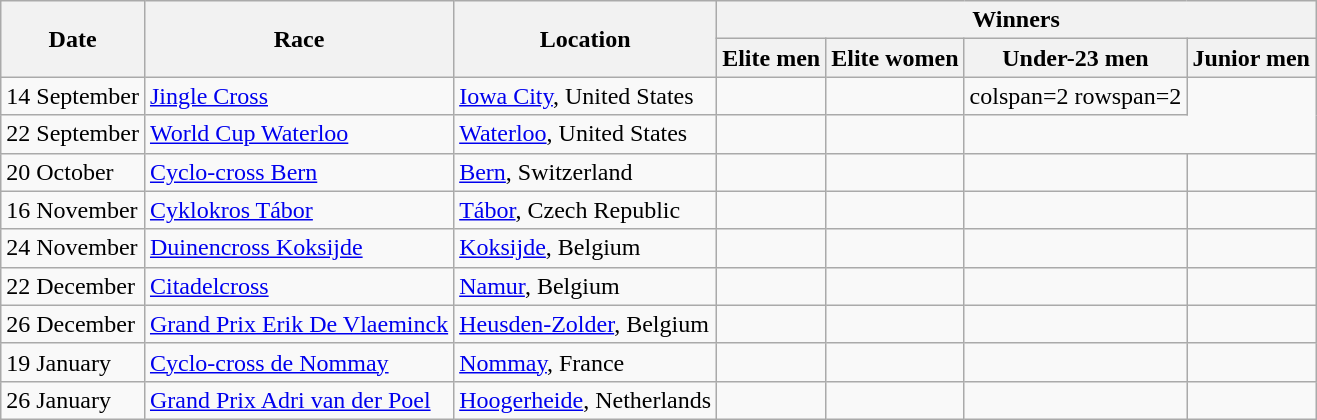<table class="wikitable">
<tr>
<th rowspan=2>Date</th>
<th rowspan=2>Race</th>
<th rowspan=2>Location</th>
<th colspan=4>Winners</th>
</tr>
<tr>
<th>Elite men</th>
<th>Elite women</th>
<th>Under-23 men</th>
<th>Junior men</th>
</tr>
<tr>
<td>14 September</td>
<td><a href='#'>Jingle Cross</a></td>
<td> <a href='#'>Iowa City</a>, United States</td>
<td></td>
<td></td>
<td>colspan=2 rowspan=2 </td>
</tr>
<tr>
<td>22 September</td>
<td><a href='#'>World Cup Waterloo</a></td>
<td> <a href='#'>Waterloo</a>, United States</td>
<td></td>
<td></td>
</tr>
<tr>
<td>20 October</td>
<td><a href='#'>Cyclo-cross Bern</a></td>
<td> <a href='#'>Bern</a>, Switzerland</td>
<td></td>
<td></td>
<td></td>
<td></td>
</tr>
<tr>
<td>16 November</td>
<td><a href='#'>Cyklokros Tábor</a></td>
<td> <a href='#'>Tábor</a>, Czech Republic</td>
<td></td>
<td></td>
<td></td>
<td></td>
</tr>
<tr>
<td>24 November</td>
<td><a href='#'>Duinencross Koksijde</a></td>
<td> <a href='#'>Koksijde</a>, Belgium</td>
<td></td>
<td></td>
<td></td>
<td></td>
</tr>
<tr>
<td>22 December</td>
<td><a href='#'>Citadelcross</a></td>
<td> <a href='#'>Namur</a>, Belgium</td>
<td></td>
<td></td>
<td></td>
<td></td>
</tr>
<tr>
<td>26 December</td>
<td><a href='#'>Grand Prix Erik De Vlaeminck</a></td>
<td> <a href='#'>Heusden-Zolder</a>, Belgium</td>
<td></td>
<td></td>
<td></td>
<td></td>
</tr>
<tr>
<td>19 January</td>
<td><a href='#'>Cyclo-cross de Nommay</a></td>
<td> <a href='#'>Nommay</a>, France</td>
<td></td>
<td></td>
<td></td>
<td></td>
</tr>
<tr>
<td>26 January</td>
<td><a href='#'>Grand Prix Adri van der Poel</a></td>
<td> <a href='#'>Hoogerheide</a>, Netherlands</td>
<td></td>
<td></td>
<td></td>
<td></td>
</tr>
</table>
